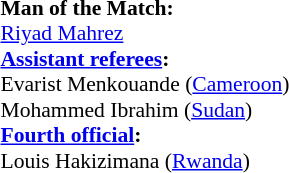<table width=50% style="font-size: 90%">
<tr>
<td><br><strong>Man of the Match:</strong>
<br> <a href='#'>Riyad Mahrez</a><br><strong><a href='#'>Assistant referees</a>:</strong>
<br>Evarist Menkouande (<a href='#'>Cameroon</a>)
<br>Mohammed Ibrahim (<a href='#'>Sudan</a>)
<br><strong><a href='#'>Fourth official</a>:</strong>
<br>Louis Hakizimana (<a href='#'>Rwanda</a>)</td>
</tr>
</table>
